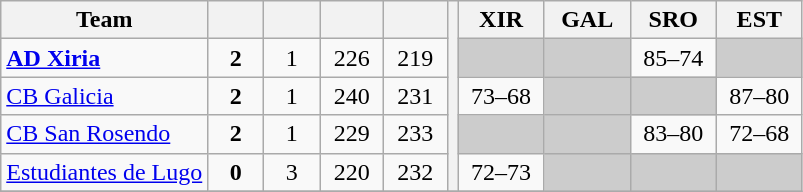<table class="wikitable" style="text-align:center">
<tr>
<th>Team</th>
<th width=30></th>
<th width=30></th>
<th width=35></th>
<th width=35></th>
<th rowspan=5></th>
<th width=50>XIR</th>
<th width=50>GAL</th>
<th width=50>SRO</th>
<th width=50>EST</th>
</tr>
<tr>
<td align="left"><strong><a href='#'>AD Xiria</a></strong></td>
<td><strong>2</strong></td>
<td>1</td>
<td>226</td>
<td>219</td>
<td style="background:#cccccc"></td>
<td style="background:#cccccc"></td>
<td>85–74</td>
<td style="background:#cccccc"></td>
</tr>
<tr>
<td align="left"><a href='#'>CB Galicia</a></td>
<td><strong>2</strong></td>
<td>1</td>
<td>240</td>
<td>231</td>
<td>73–68</td>
<td style="background:#cccccc"></td>
<td style="background:#cccccc"></td>
<td>87–80</td>
</tr>
<tr>
<td align="left"><a href='#'>CB San Rosendo</a></td>
<td><strong>2</strong></td>
<td>1</td>
<td>229</td>
<td>233</td>
<td style="background:#cccccc"></td>
<td style="background:#cccccc"></td>
<td>83–80</td>
<td>72–68</td>
</tr>
<tr>
<td align="left"><a href='#'>Estudiantes de Lugo</a></td>
<td><strong>0</strong></td>
<td>3</td>
<td>220</td>
<td>232</td>
<td>72–73</td>
<td style="background:#cccccc"></td>
<td style="background:#cccccc"></td>
<td style="background:#cccccc"></td>
</tr>
<tr>
</tr>
</table>
